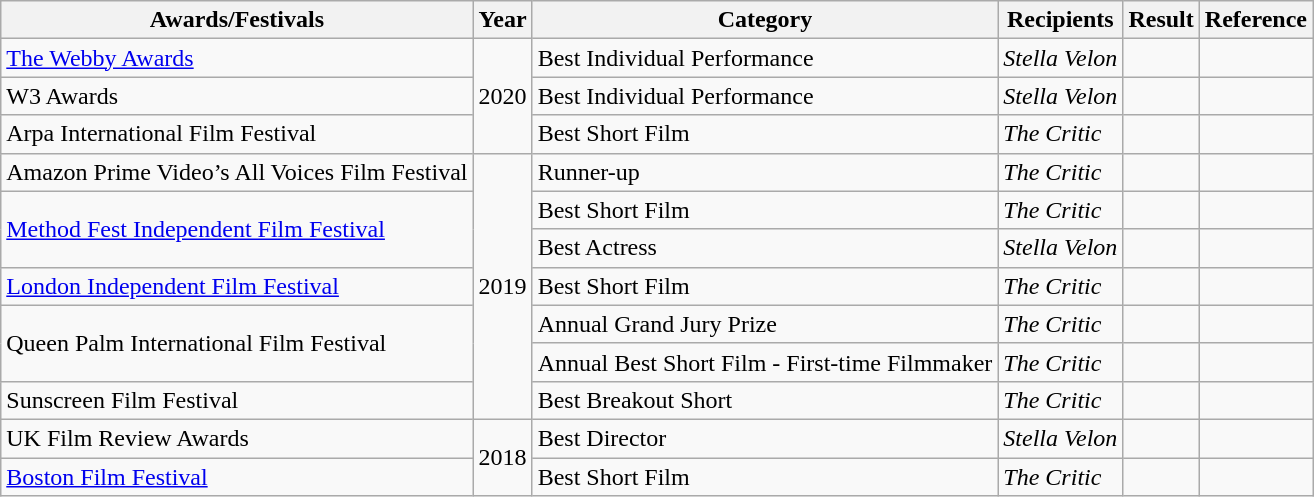<table class="wikitable">
<tr>
<th>Awards/Festivals</th>
<th>Year</th>
<th>Category</th>
<th>Recipients</th>
<th>Result</th>
<th>Reference</th>
</tr>
<tr>
<td><a href='#'>The Webby Awards</a></td>
<td rowspan="3">2020</td>
<td>Best Individual  Performance</td>
<td><em>Stella Velon</em></td>
<td></td>
<td></td>
</tr>
<tr>
<td>W3 Awards</td>
<td>Best Individual  Performance</td>
<td><em>Stella Velon</em></td>
<td></td>
<td></td>
</tr>
<tr>
<td>Arpa International Film Festival</td>
<td>Best Short Film</td>
<td><em>The Critic</em></td>
<td></td>
<td></td>
</tr>
<tr>
<td>Amazon Prime Video’s All Voices Film Festival</td>
<td rowspan="7">2019</td>
<td>Runner-up</td>
<td><em>The Critic</em></td>
<td></td>
<td></td>
</tr>
<tr>
<td rowspan="2"><a href='#'>Method Fest Independent Film Festival</a></td>
<td>Best Short Film</td>
<td><em>The Critic</em></td>
<td></td>
<td></td>
</tr>
<tr>
<td>Best Actress</td>
<td><em>Stella Velon</em></td>
<td></td>
<td></td>
</tr>
<tr>
<td><a href='#'>London Independent Film Festival</a></td>
<td>Best Short Film</td>
<td><em>The Critic</em></td>
<td></td>
<td></td>
</tr>
<tr>
<td rowspan=2>Queen Palm International Film Festival</td>
<td>Annual Grand Jury Prize</td>
<td><em>The Critic</em></td>
<td></td>
<td></td>
</tr>
<tr>
<td>Annual Best Short Film - First-time Filmmaker</td>
<td><em>The Critic</em></td>
<td></td>
<td></td>
</tr>
<tr>
<td>Sunscreen Film Festival</td>
<td>Best Breakout Short</td>
<td><em>The Critic</em></td>
<td></td>
<td></td>
</tr>
<tr>
<td>UK Film Review Awards</td>
<td rowspan="2">2018</td>
<td>Best Director</td>
<td><em>Stella Velon</em></td>
<td></td>
<td></td>
</tr>
<tr>
<td><a href='#'>Boston Film Festival</a></td>
<td>Best Short Film</td>
<td><em>The Critic</em></td>
<td></td>
<td></td>
</tr>
</table>
